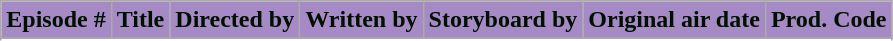<table class="wikitable">
<tr>
<th ! style="background:#A68AC5; color:#010; text-align:center;">Episode #</th>
<th ! style="background:#A68AC5; color:#010; text-align:center;">Title </th>
<th ! style="background:#A68AC5; color:#010; text-align:center;">Directed by</th>
<th ! style="background:#A68AC5; color:#010; text-align:center;">Written by</th>
<th ! style="background:#A68AC5; color:#010; text-align:center;">Storyboard by</th>
<th ! style="background:#A68AC5; color:#010; text-align:center;">Original air date </th>
<th ! style="background:#A68AC5; color:#010; text-align:center;">Prod. Code</th>
</tr>
<tr>
</tr>
<tr>
</tr>
<tr>
</tr>
<tr>
</tr>
<tr>
</tr>
<tr>
</tr>
<tr>
</tr>
<tr>
</tr>
<tr>
</tr>
<tr>
</tr>
</table>
